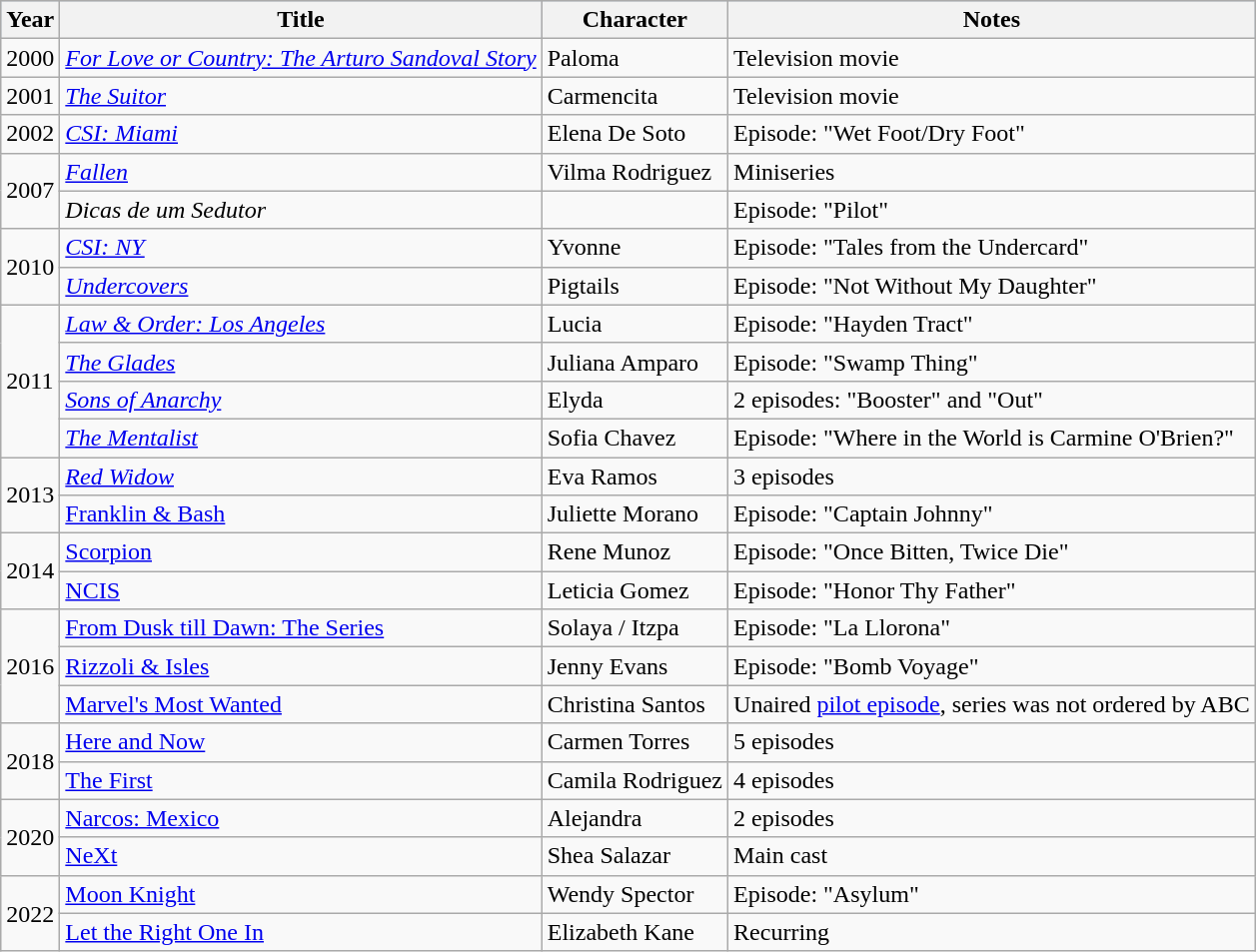<table border="1" class="wikitable">
<tr style="background:#B0C4DE;">
<th>Year</th>
<th>Title</th>
<th>Character</th>
<th>Notes</th>
</tr>
<tr>
<td>2000</td>
<td><em><a href='#'>For Love or Country: The Arturo Sandoval Story </a></em></td>
<td>Paloma</td>
<td>Television movie</td>
</tr>
<tr>
<td>2001</td>
<td><em><a href='#'>The Suitor </a></em></td>
<td>Carmencita</td>
<td>Television movie</td>
</tr>
<tr>
<td>2002</td>
<td><em><a href='#'>CSI: Miami </a></em></td>
<td>Elena De Soto</td>
<td>Episode: "Wet Foot/Dry Foot"</td>
</tr>
<tr>
<td rowspan="2">2007</td>
<td><em><a href='#'>Fallen</a></em></td>
<td>Vilma Rodriguez</td>
<td>Miniseries</td>
</tr>
<tr>
<td><em>Dicas de um Sedutor</em></td>
<td></td>
<td>Episode: "Pilot"</td>
</tr>
<tr>
<td rowspan="2">2010</td>
<td><em><a href='#'>CSI: NY</a></em></td>
<td>Yvonne</td>
<td>Episode: "Tales from the Undercard"</td>
</tr>
<tr>
<td><em><a href='#'>Undercovers</a></em></td>
<td>Pigtails</td>
<td>Episode: "Not Without My Daughter"</td>
</tr>
<tr>
<td rowspan="4">2011</td>
<td><em><a href='#'>Law & Order: Los Angeles</a></em></td>
<td>Lucia</td>
<td>Episode: "Hayden Tract"</td>
</tr>
<tr>
<td><em><a href='#'>The Glades</a></em></td>
<td>Juliana Amparo</td>
<td>Episode: "Swamp Thing"</td>
</tr>
<tr>
<td><em><a href='#'>Sons of Anarchy</a></em></td>
<td>Elyda</td>
<td>2 episodes: "Booster" and "Out"</td>
</tr>
<tr>
<td><em><a href='#'>The Mentalist</a></em></td>
<td>Sofia Chavez</td>
<td>Episode: "Where in the World is Carmine O'Brien?"</td>
</tr>
<tr>
<td rowspan="2">2013</td>
<td><em><a href='#'>Red Widow</a></td>
<td>Eva Ramos</td>
<td>3 episodes</td>
</tr>
<tr>
<td></em><a href='#'>Franklin & Bash</a><em></td>
<td>Juliette Morano</td>
<td>Episode: "Captain Johnny"</td>
</tr>
<tr>
<td rowspan="2">2014</td>
<td></em><a href='#'>Scorpion</a><em></td>
<td>Rene Munoz</td>
<td>Episode: "Once Bitten, Twice Die"</td>
</tr>
<tr>
<td></em><a href='#'>NCIS</a><em></td>
<td>Leticia Gomez</td>
<td>Episode: "Honor Thy Father"</td>
</tr>
<tr>
<td rowspan="3">2016</td>
<td></em><a href='#'>From Dusk till Dawn: The Series</a><em></td>
<td>Solaya / Itzpa</td>
<td>Episode: "La Llorona"</td>
</tr>
<tr>
<td></em><a href='#'>Rizzoli & Isles</a><em></td>
<td>Jenny Evans</td>
<td>Episode: "Bomb Voyage"</td>
</tr>
<tr>
<td></em><a href='#'>Marvel's Most Wanted</a><em></td>
<td>Christina Santos</td>
<td>Unaired <a href='#'>pilot episode</a>, series was not ordered by ABC</td>
</tr>
<tr>
<td rowspan="2">2018</td>
<td></em><a href='#'>Here and Now</a><em></td>
<td>Carmen Torres</td>
<td>5 episodes</td>
</tr>
<tr>
<td></em><a href='#'>The First</a><em></td>
<td>Camila Rodriguez</td>
<td>4 episodes</td>
</tr>
<tr>
<td rowspan="2">2020</td>
<td></em><a href='#'>Narcos: Mexico</a><em></td>
<td>Alejandra</td>
<td>2 episodes</td>
</tr>
<tr>
<td></em><a href='#'>NeXt</a><em></td>
<td>Shea Salazar</td>
<td>Main cast</td>
</tr>
<tr>
<td rowspan="2">2022</td>
<td></em><a href='#'>Moon Knight</a><em></td>
<td>Wendy Spector</td>
<td>Episode: "Asylum"</td>
</tr>
<tr>
<td></em><a href='#'>Let the Right One In</a><em></td>
<td>Elizabeth Kane</td>
<td>Recurring</td>
</tr>
</table>
